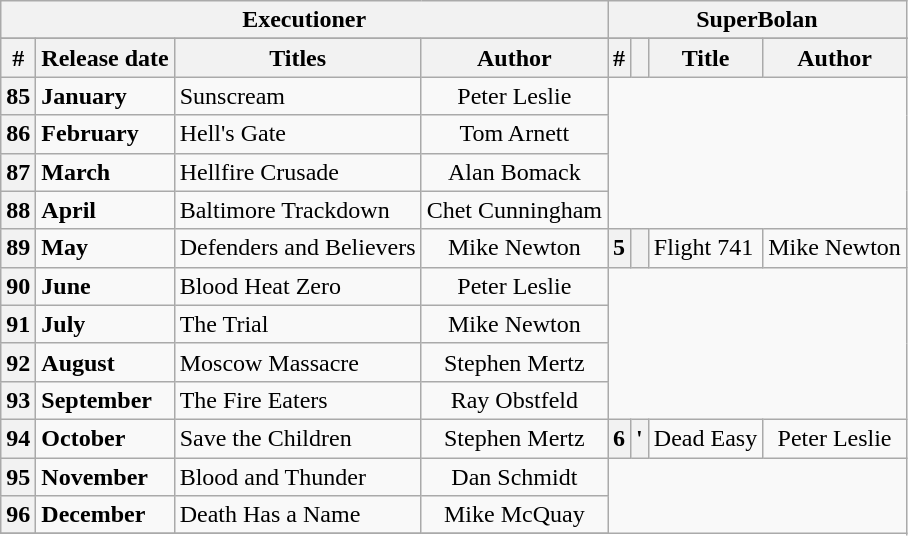<table class="wikitable plainrowheaders sortable" style="margin-right: 0;">
<tr>
<th colspan="4" style="background: #;">Executioner</th>
<th colspan="4" style="background: #;">SuperBolan</th>
</tr>
<tr>
</tr>
<tr>
<th scope="col">#</th>
<th scope="col">Release date</th>
<th scope="col">Titles</th>
<th scope="col">Author</th>
<th scope="col">#</th>
<th scope="col"></th>
<th scope="col">Title</th>
<th scope="col">Author</th>
</tr>
<tr>
<th scope="row" style="text-align:center;"><strong>85</strong></th>
<td><strong>January</strong></td>
<td>Sunscream</td>
<td style="text-align:center;">Peter Leslie</td>
</tr>
<tr>
<th scope="row" style="text-align:center;"><strong>86</strong></th>
<td><strong>February</strong></td>
<td>Hell's Gate</td>
<td style="text-align:center;">Tom Arnett</td>
</tr>
<tr>
<th scope="row" style="text-align:center;"><strong>87</strong></th>
<td><strong>March</strong></td>
<td>Hellfire Crusade</td>
<td style="text-align:center;">Alan Bomack</td>
</tr>
<tr>
<th scope="row" style="text-align:center;"><strong>88</strong></th>
<td><strong>April</strong></td>
<td>Baltimore Trackdown</td>
<td style="text-align:center;">Chet Cunningham</td>
</tr>
<tr>
<th scope="row" style="text-align:center;"><strong>89</strong></th>
<td><strong>May</strong></td>
<td>Defenders and Believers</td>
<td style="text-align:center;">Mike Newton</td>
<th scope="row" style="text-align:center;"><strong>5</strong></th>
<th scope="row" style="text-align:center;"></th>
<td>Flight 741</td>
<td style="text-align:center;">Mike Newton</td>
</tr>
<tr>
<th scope="row" style="text-align:center;"><strong>90</strong></th>
<td><strong>June</strong></td>
<td>Blood Heat Zero</td>
<td style="text-align:center;">Peter Leslie</td>
</tr>
<tr>
<th scope="row" style="text-align:center;"><strong>91</strong></th>
<td><strong>July</strong></td>
<td>The Trial</td>
<td style="text-align:center;">Mike Newton</td>
</tr>
<tr>
<th scope="row" style="text-align:center;"><strong>92</strong></th>
<td><strong>August</strong></td>
<td>Moscow Massacre</td>
<td style="text-align:center;">Stephen Mertz</td>
</tr>
<tr>
<th scope="row" style="text-align:center;"><strong>93</strong></th>
<td><strong>September</strong></td>
<td>The Fire Eaters</td>
<td style="text-align:center;">Ray Obstfeld</td>
</tr>
<tr>
<th scope="row" style="text-align:center;"><strong>94</strong></th>
<td><strong>October</strong></td>
<td>Save the Children</td>
<td style="text-align:center;">Stephen Mertz</td>
<th scope="row" style="text-align:center;"><strong>6</strong></th>
<th scope="row" style="text-align:center;">'</th>
<td>Dead Easy</td>
<td style="text-align:center;">Peter Leslie</td>
</tr>
<tr>
<th scope="row" style="text-align:center;"><strong>95</strong></th>
<td><strong>November</strong></td>
<td>Blood and Thunder</td>
<td style="text-align:center;">Dan Schmidt</td>
</tr>
<tr>
<th scope="row" style="text-align:center;"><strong>96</strong></th>
<td><strong>December</strong></td>
<td>Death Has a Name</td>
<td style="text-align:center;">Mike McQuay</td>
</tr>
<tr>
</tr>
</table>
